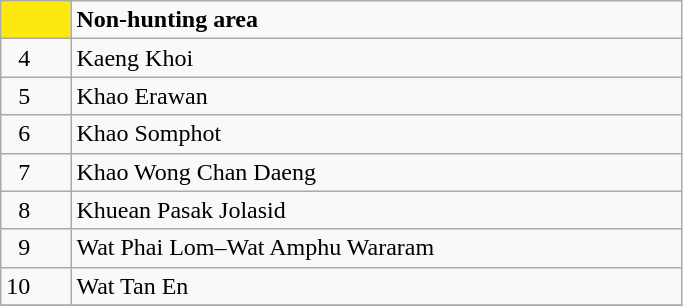<table class= "wikitable" style= "width:36%; display:inline-table;">
<tr>
<td style="width:3%; background:#FDE910;"> </td>
<td style="width:33%;"><strong>Non-hunting area</strong></td>
</tr>
<tr>
<td>  4</td>
<td>Kaeng Khoi</td>
</tr>
<tr>
<td>  5</td>
<td>Khao Erawan</td>
</tr>
<tr>
<td>  6</td>
<td>Khao Somphot</td>
</tr>
<tr>
<td>  7</td>
<td>Khao Wong Chan Daeng</td>
</tr>
<tr>
<td>  8</td>
<td>Khuean Pasak Jolasid</td>
</tr>
<tr>
<td>  9</td>
<td>Wat Phai Lom–Wat Amphu Wararam</td>
</tr>
<tr>
<td>10</td>
<td>Wat Tan En</td>
</tr>
<tr>
</tr>
</table>
